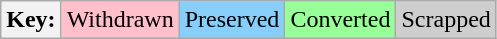<table class="wikitable">
<tr>
<th>Key:</th>
<td bgcolor=#ffc0cb>Withdrawn</td>
<td bgcolor=#87cefa>Preserved</td>
<td bgcolor=#98ff98>Converted</td>
<td bgcolor=#cecece>Scrapped</td>
</tr>
</table>
